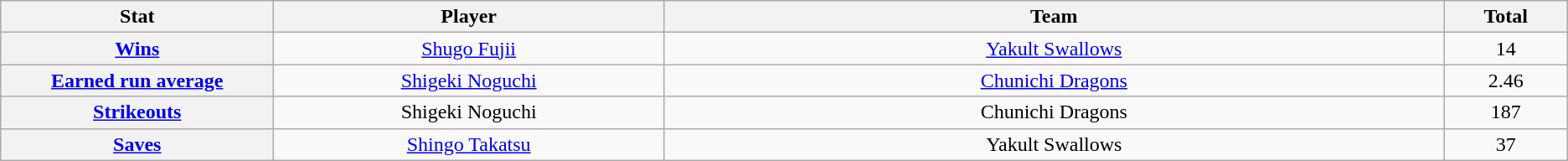<table class="wikitable" style="text-align:center;">
<tr>
<th scope="col" style="width:7%;">Stat</th>
<th scope="col" style="width:10%;">Player</th>
<th scope="col" style="width:20%;">Team</th>
<th scope="col" style="width:3%;">Total</th>
</tr>
<tr>
<th scope="row" style="text-align:center;"><a href='#'>Wins</a></th>
<td><a href='#'>Shugo Fujii</a></td>
<td><a href='#'>Yakult Swallows</a></td>
<td>14</td>
</tr>
<tr>
<th scope="row" style="text-align:center;"><a href='#'>Earned run average</a></th>
<td><a href='#'>Shigeki Noguchi</a></td>
<td><a href='#'>Chunichi Dragons</a></td>
<td>2.46</td>
</tr>
<tr>
<th scope="row" style="text-align:center;"><a href='#'>Strikeouts</a></th>
<td>Shigeki Noguchi</td>
<td>Chunichi Dragons</td>
<td>187</td>
</tr>
<tr>
<th scope="row" style="text-align:center;"><a href='#'>Saves</a></th>
<td><a href='#'>Shingo Takatsu</a></td>
<td>Yakult Swallows</td>
<td>37</td>
</tr>
</table>
